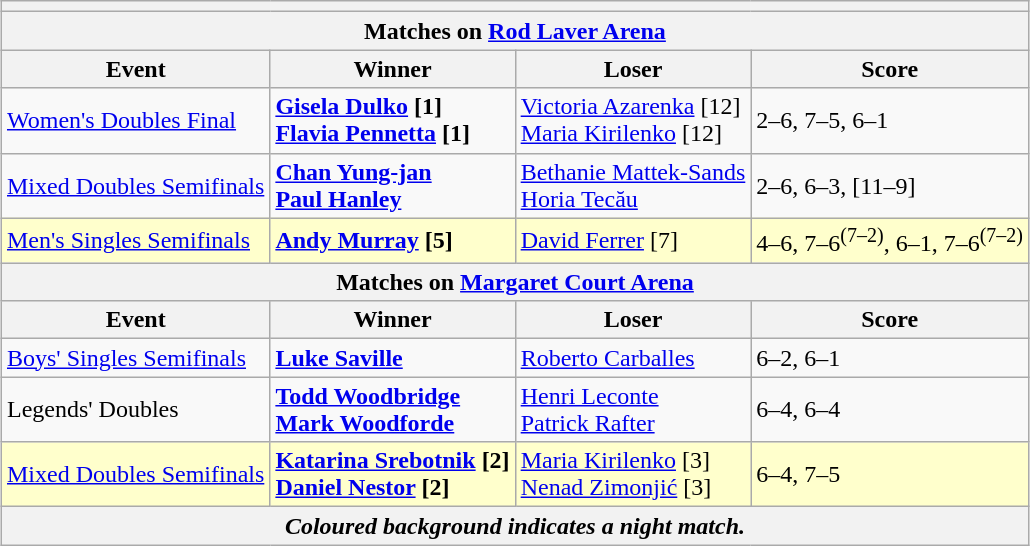<table class="wikitable collapsible" style="margin:1em auto;">
<tr>
<th colspan=4></th>
</tr>
<tr>
<th colspan=4><strong>Matches on <a href='#'>Rod Laver Arena</a></strong></th>
</tr>
<tr>
<th>Event</th>
<th>Winner</th>
<th>Loser</th>
<th>Score</th>
</tr>
<tr align=left>
<td><a href='#'>Women's Doubles Final</a></td>
<td> <strong><a href='#'>Gisela Dulko</a> [1] <br>  <a href='#'>Flavia Pennetta</a> [1]</strong></td>
<td> <a href='#'>Victoria Azarenka</a> [12] <br>  <a href='#'>Maria Kirilenko</a> [12]</td>
<td>2–6, 7–5, 6–1</td>
</tr>
<tr align=left>
<td><a href='#'>Mixed Doubles Semifinals</a></td>
<td> <strong><a href='#'>Chan Yung-jan</a> <br>  <a href='#'>Paul Hanley</a></strong></td>
<td> <a href='#'>Bethanie Mattek-Sands</a> <br>  <a href='#'>Horia Tecău</a></td>
<td>2–6, 6–3, [11–9]</td>
</tr>
<tr style="text-align:left; background:#ffc;">
<td><a href='#'>Men's Singles Semifinals</a></td>
<td> <strong><a href='#'>Andy Murray</a> [5]</strong></td>
<td> <a href='#'>David Ferrer</a> [7]</td>
<td>4–6, 7–6<sup>(7–2)</sup>, 6–1, 7–6<sup>(7–2)</sup></td>
</tr>
<tr>
<th colspan=4><strong>Matches on <a href='#'>Margaret Court Arena</a></strong></th>
</tr>
<tr>
<th>Event</th>
<th>Winner</th>
<th>Loser</th>
<th>Score</th>
</tr>
<tr align=left>
<td><a href='#'>Boys' Singles Semifinals</a></td>
<td> <strong><a href='#'>Luke Saville</a></strong></td>
<td> <a href='#'>Roberto Carballes</a></td>
<td>6–2, 6–1</td>
</tr>
<tr align=left>
<td>Legends' Doubles</td>
<td> <strong><a href='#'>Todd Woodbridge</a> <br>  <a href='#'>Mark Woodforde</a></strong></td>
<td> <a href='#'>Henri Leconte</a> <br>  <a href='#'>Patrick Rafter</a></td>
<td>6–4, 6–4</td>
</tr>
<tr style="text-align:left; background:#ffc;">
<td><a href='#'>Mixed Doubles Semifinals</a></td>
<td> <strong><a href='#'>Katarina Srebotnik</a> [2]</strong> <br>  <strong><a href='#'>Daniel Nestor</a> [2]</strong></td>
<td> <a href='#'>Maria Kirilenko</a> [3] <br>  <a href='#'>Nenad Zimonjić</a> [3]</td>
<td>6–4, 7–5</td>
</tr>
<tr>
<th colspan=4><em>Coloured background indicates a night match.</em></th>
</tr>
</table>
